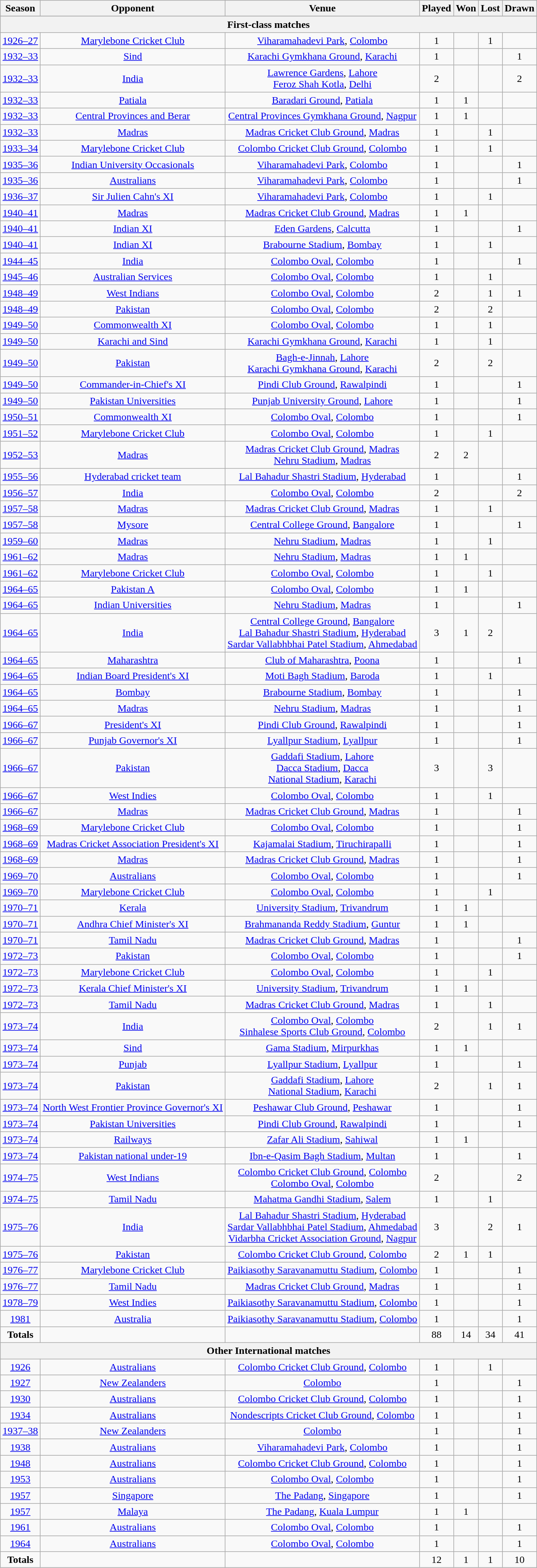<table style="text-align:center; float:centre; margin-left:2em; margin:auto;" class="wikitable sortable">
<tr>
<th>Season</th>
<th>Opponent</th>
<th>Venue</th>
<th>Played</th>
<th>Won</th>
<th>Lost</th>
<th>Drawn</th>
</tr>
<tr>
</tr>
<tr>
<th colspan=8>First-class matches</th>
</tr>
<tr>
<td><a href='#'>1926–27</a></td>
<td><a href='#'>Marylebone Cricket Club</a></td>
<td><a href='#'>Viharamahadevi Park</a>, <a href='#'>Colombo</a></td>
<td>1</td>
<td></td>
<td>1</td>
<td></td>
</tr>
<tr>
<td><a href='#'>1932–33</a></td>
<td><a href='#'>Sind</a></td>
<td><a href='#'>Karachi Gymkhana Ground</a>, <a href='#'>Karachi</a></td>
<td>1</td>
<td></td>
<td></td>
<td>1</td>
</tr>
<tr>
<td><a href='#'>1932–33</a></td>
<td><a href='#'>India</a></td>
<td><a href='#'>Lawrence Gardens</a>, <a href='#'>Lahore</a><br><a href='#'>Feroz Shah Kotla</a>, <a href='#'>Delhi</a></td>
<td>2</td>
<td></td>
<td></td>
<td>2</td>
</tr>
<tr>
<td><a href='#'>1932–33</a></td>
<td><a href='#'>Patiala</a></td>
<td><a href='#'>Baradari Ground</a>, <a href='#'>Patiala</a></td>
<td>1</td>
<td>1</td>
<td></td>
<td></td>
</tr>
<tr>
<td><a href='#'>1932–33</a></td>
<td><a href='#'>Central Provinces and Berar</a></td>
<td><a href='#'>Central Provinces Gymkhana Ground</a>, <a href='#'>Nagpur</a></td>
<td>1</td>
<td>1</td>
<td></td>
<td></td>
</tr>
<tr>
<td><a href='#'>1932–33</a></td>
<td><a href='#'>Madras</a></td>
<td><a href='#'>Madras Cricket Club Ground</a>, <a href='#'>Madras</a></td>
<td>1</td>
<td></td>
<td>1</td>
<td></td>
</tr>
<tr>
<td><a href='#'>1933–34</a></td>
<td><a href='#'>Marylebone Cricket Club</a></td>
<td><a href='#'>Colombo Cricket Club Ground</a>, <a href='#'>Colombo</a></td>
<td>1</td>
<td></td>
<td>1</td>
<td></td>
</tr>
<tr>
<td><a href='#'>1935–36</a></td>
<td><a href='#'>Indian University Occasionals</a></td>
<td><a href='#'>Viharamahadevi Park</a>, <a href='#'>Colombo</a></td>
<td>1</td>
<td></td>
<td></td>
<td>1</td>
</tr>
<tr>
<td><a href='#'>1935–36</a></td>
<td><a href='#'>Australians</a></td>
<td><a href='#'>Viharamahadevi Park</a>, <a href='#'>Colombo</a></td>
<td>1</td>
<td></td>
<td></td>
<td>1</td>
</tr>
<tr>
<td><a href='#'>1936–37</a></td>
<td><a href='#'>Sir Julien Cahn's XI</a></td>
<td><a href='#'>Viharamahadevi Park</a>, <a href='#'>Colombo</a></td>
<td>1</td>
<td></td>
<td>1</td>
<td></td>
</tr>
<tr>
<td><a href='#'>1940–41</a></td>
<td><a href='#'>Madras</a></td>
<td><a href='#'>Madras Cricket Club Ground</a>, <a href='#'>Madras</a></td>
<td>1</td>
<td>1</td>
<td></td>
<td></td>
</tr>
<tr>
<td><a href='#'>1940–41</a></td>
<td><a href='#'>Indian XI</a></td>
<td><a href='#'>Eden Gardens</a>, <a href='#'>Calcutta</a></td>
<td>1</td>
<td></td>
<td></td>
<td>1</td>
</tr>
<tr>
<td><a href='#'>1940–41</a></td>
<td><a href='#'>Indian XI</a></td>
<td><a href='#'>Brabourne Stadium</a>, <a href='#'>Bombay</a></td>
<td>1</td>
<td></td>
<td>1</td>
<td></td>
</tr>
<tr>
<td><a href='#'>1944–45</a></td>
<td><a href='#'>India</a></td>
<td><a href='#'>Colombo Oval</a>, <a href='#'>Colombo</a></td>
<td>1</td>
<td></td>
<td></td>
<td>1</td>
</tr>
<tr>
<td><a href='#'>1945–46</a></td>
<td><a href='#'>Australian Services</a></td>
<td><a href='#'>Colombo Oval</a>, <a href='#'>Colombo</a></td>
<td>1</td>
<td></td>
<td>1</td>
<td></td>
</tr>
<tr>
<td><a href='#'>1948–49</a></td>
<td><a href='#'>West Indians</a></td>
<td><a href='#'>Colombo Oval</a>, <a href='#'>Colombo</a></td>
<td>2</td>
<td></td>
<td>1</td>
<td>1</td>
</tr>
<tr>
<td><a href='#'>1948–49</a></td>
<td><a href='#'>Pakistan</a></td>
<td><a href='#'>Colombo Oval</a>, <a href='#'>Colombo</a></td>
<td>2</td>
<td></td>
<td>2</td>
<td></td>
</tr>
<tr>
<td><a href='#'>1949–50</a></td>
<td><a href='#'>Commonwealth XI</a></td>
<td><a href='#'>Colombo Oval</a>, <a href='#'>Colombo</a></td>
<td>1</td>
<td></td>
<td>1</td>
<td></td>
</tr>
<tr>
<td><a href='#'>1949–50</a></td>
<td><a href='#'>Karachi and Sind</a></td>
<td><a href='#'>Karachi Gymkhana Ground</a>, <a href='#'>Karachi</a></td>
<td>1</td>
<td></td>
<td>1</td>
<td></td>
</tr>
<tr>
<td><a href='#'>1949–50</a></td>
<td><a href='#'>Pakistan</a></td>
<td><a href='#'>Bagh-e-Jinnah</a>, <a href='#'>Lahore</a><br><a href='#'>Karachi Gymkhana Ground</a>, <a href='#'>Karachi</a></td>
<td>2</td>
<td></td>
<td>2</td>
<td></td>
</tr>
<tr>
<td><a href='#'>1949–50</a></td>
<td><a href='#'>Commander-in-Chief's XI</a></td>
<td><a href='#'>Pindi Club Ground</a>, <a href='#'>Rawalpindi</a></td>
<td>1</td>
<td></td>
<td></td>
<td>1</td>
</tr>
<tr>
<td><a href='#'>1949–50</a></td>
<td><a href='#'>Pakistan Universities</a></td>
<td><a href='#'>Punjab University Ground</a>, <a href='#'>Lahore</a></td>
<td>1</td>
<td></td>
<td></td>
<td>1</td>
</tr>
<tr>
<td><a href='#'>1950–51</a></td>
<td><a href='#'>Commonwealth XI</a></td>
<td><a href='#'>Colombo Oval</a>, <a href='#'>Colombo</a></td>
<td>1</td>
<td></td>
<td></td>
<td>1</td>
</tr>
<tr>
<td><a href='#'>1951–52</a></td>
<td><a href='#'>Marylebone Cricket Club</a></td>
<td><a href='#'>Colombo Oval</a>, <a href='#'>Colombo</a></td>
<td>1</td>
<td></td>
<td>1</td>
<td></td>
</tr>
<tr>
<td><a href='#'>1952–53</a></td>
<td><a href='#'>Madras</a></td>
<td><a href='#'>Madras Cricket Club Ground</a>, <a href='#'>Madras</a><br><a href='#'>Nehru Stadium</a>, <a href='#'>Madras</a></td>
<td>2</td>
<td>2</td>
<td></td>
<td></td>
</tr>
<tr>
<td><a href='#'>1955–56</a></td>
<td><a href='#'>Hyderabad cricket team</a></td>
<td><a href='#'>Lal Bahadur Shastri Stadium</a>, <a href='#'>Hyderabad</a></td>
<td>1</td>
<td></td>
<td></td>
<td>1</td>
</tr>
<tr>
<td><a href='#'>1956–57</a></td>
<td><a href='#'>India</a></td>
<td><a href='#'>Colombo Oval</a>, <a href='#'>Colombo</a></td>
<td>2</td>
<td></td>
<td></td>
<td>2</td>
</tr>
<tr>
<td><a href='#'>1957–58</a></td>
<td><a href='#'>Madras</a></td>
<td><a href='#'>Madras Cricket Club Ground</a>, <a href='#'>Madras</a></td>
<td>1</td>
<td></td>
<td>1</td>
<td></td>
</tr>
<tr>
<td><a href='#'>1957–58</a></td>
<td><a href='#'>Mysore</a></td>
<td><a href='#'>Central College Ground</a>, <a href='#'>Bangalore</a></td>
<td>1</td>
<td></td>
<td></td>
<td>1</td>
</tr>
<tr>
<td><a href='#'>1959–60</a></td>
<td><a href='#'>Madras</a></td>
<td><a href='#'>Nehru Stadium</a>, <a href='#'>Madras</a></td>
<td>1</td>
<td></td>
<td>1</td>
<td></td>
</tr>
<tr>
<td><a href='#'>1961–62</a></td>
<td><a href='#'>Madras</a></td>
<td><a href='#'>Nehru Stadium</a>, <a href='#'>Madras</a></td>
<td>1</td>
<td>1</td>
<td></td>
<td></td>
</tr>
<tr>
<td><a href='#'>1961–62</a></td>
<td><a href='#'>Marylebone Cricket Club</a></td>
<td><a href='#'>Colombo Oval</a>, <a href='#'>Colombo</a></td>
<td>1</td>
<td></td>
<td>1</td>
<td></td>
</tr>
<tr>
<td><a href='#'>1964–65</a></td>
<td><a href='#'>Pakistan A</a></td>
<td><a href='#'>Colombo Oval</a>, <a href='#'>Colombo</a></td>
<td>1</td>
<td>1</td>
<td></td>
<td></td>
</tr>
<tr>
<td><a href='#'>1964–65</a></td>
<td><a href='#'>Indian Universities</a></td>
<td><a href='#'>Nehru Stadium</a>, <a href='#'>Madras</a></td>
<td>1</td>
<td></td>
<td></td>
<td>1</td>
</tr>
<tr>
<td><a href='#'>1964–65</a></td>
<td><a href='#'>India</a></td>
<td><a href='#'>Central College Ground</a>, <a href='#'>Bangalore</a><br><a href='#'>Lal Bahadur Shastri Stadium</a>, <a href='#'>Hyderabad</a><br><a href='#'>Sardar Vallabhbhai Patel Stadium</a>, <a href='#'>Ahmedabad</a></td>
<td>3</td>
<td>1</td>
<td>2</td>
<td></td>
</tr>
<tr>
<td><a href='#'>1964–65</a></td>
<td><a href='#'>Maharashtra</a></td>
<td><a href='#'>Club of Maharashtra</a>, <a href='#'>Poona</a></td>
<td>1</td>
<td></td>
<td></td>
<td>1</td>
</tr>
<tr>
<td><a href='#'>1964–65</a></td>
<td><a href='#'>Indian Board President's XI</a></td>
<td><a href='#'>Moti Bagh Stadium</a>, <a href='#'>Baroda</a></td>
<td>1</td>
<td></td>
<td>1</td>
<td></td>
</tr>
<tr>
<td><a href='#'>1964–65</a></td>
<td><a href='#'>Bombay</a></td>
<td><a href='#'>Brabourne Stadium</a>, <a href='#'>Bombay</a></td>
<td>1</td>
<td></td>
<td></td>
<td>1</td>
</tr>
<tr>
<td><a href='#'>1964–65</a></td>
<td><a href='#'>Madras</a></td>
<td><a href='#'>Nehru Stadium</a>, <a href='#'>Madras</a></td>
<td>1</td>
<td></td>
<td></td>
<td>1</td>
</tr>
<tr>
<td><a href='#'>1966–67</a></td>
<td><a href='#'>President's XI</a></td>
<td><a href='#'>Pindi Club Ground</a>, <a href='#'>Rawalpindi</a></td>
<td>1</td>
<td></td>
<td></td>
<td>1</td>
</tr>
<tr>
<td><a href='#'>1966–67</a></td>
<td><a href='#'>Punjab Governor's XI</a></td>
<td><a href='#'>Lyallpur Stadium</a>, <a href='#'>Lyallpur</a></td>
<td>1</td>
<td></td>
<td></td>
<td>1</td>
</tr>
<tr>
<td><a href='#'>1966–67</a></td>
<td><a href='#'>Pakistan</a></td>
<td><a href='#'>Gaddafi Stadium</a>, <a href='#'>Lahore</a><br><a href='#'>Dacca Stadium</a>, <a href='#'>Dacca</a><br><a href='#'>National Stadium</a>, <a href='#'>Karachi</a></td>
<td>3</td>
<td></td>
<td>3</td>
<td></td>
</tr>
<tr>
<td><a href='#'>1966–67</a></td>
<td><a href='#'>West Indies</a></td>
<td><a href='#'>Colombo Oval</a>, <a href='#'>Colombo</a></td>
<td>1</td>
<td></td>
<td>1</td>
<td></td>
</tr>
<tr>
<td><a href='#'>1966–67</a></td>
<td><a href='#'>Madras</a></td>
<td><a href='#'>Madras Cricket Club Ground</a>, <a href='#'>Madras</a></td>
<td>1</td>
<td></td>
<td></td>
<td>1</td>
</tr>
<tr>
<td><a href='#'>1968–69</a></td>
<td><a href='#'>Marylebone Cricket Club</a></td>
<td><a href='#'>Colombo Oval</a>, <a href='#'>Colombo</a></td>
<td>1</td>
<td></td>
<td></td>
<td>1</td>
</tr>
<tr>
<td><a href='#'>1968–69</a></td>
<td><a href='#'>Madras Cricket Association President's XI</a></td>
<td><a href='#'>Kajamalai Stadium</a>, <a href='#'>Tiruchirapalli</a></td>
<td>1</td>
<td></td>
<td></td>
<td>1</td>
</tr>
<tr>
<td><a href='#'>1968–69</a></td>
<td><a href='#'>Madras</a></td>
<td><a href='#'>Madras Cricket Club Ground</a>, <a href='#'>Madras</a></td>
<td>1</td>
<td></td>
<td></td>
<td>1</td>
</tr>
<tr>
<td><a href='#'>1969–70</a></td>
<td><a href='#'>Australians</a></td>
<td><a href='#'>Colombo Oval</a>, <a href='#'>Colombo</a></td>
<td>1</td>
<td></td>
<td></td>
<td>1</td>
</tr>
<tr>
<td><a href='#'>1969–70</a></td>
<td><a href='#'>Marylebone Cricket Club</a></td>
<td><a href='#'>Colombo Oval</a>, <a href='#'>Colombo</a></td>
<td>1</td>
<td></td>
<td>1</td>
<td></td>
</tr>
<tr>
<td><a href='#'>1970–71</a></td>
<td><a href='#'>Kerala</a></td>
<td><a href='#'>University Stadium</a>, <a href='#'>Trivandrum</a></td>
<td>1</td>
<td>1</td>
<td></td>
<td></td>
</tr>
<tr>
<td><a href='#'>1970–71</a></td>
<td><a href='#'>Andhra Chief Minister's XI</a></td>
<td><a href='#'>Brahmananda Reddy Stadium</a>, <a href='#'>Guntur</a></td>
<td>1</td>
<td>1</td>
<td></td>
<td></td>
</tr>
<tr>
<td><a href='#'>1970–71</a></td>
<td><a href='#'>Tamil Nadu</a></td>
<td><a href='#'>Madras Cricket Club Ground</a>, <a href='#'>Madras</a></td>
<td>1</td>
<td></td>
<td></td>
<td>1</td>
</tr>
<tr>
<td><a href='#'>1972–73</a></td>
<td><a href='#'>Pakistan</a></td>
<td><a href='#'>Colombo Oval</a>, <a href='#'>Colombo</a></td>
<td>1</td>
<td></td>
<td></td>
<td>1</td>
</tr>
<tr>
<td><a href='#'>1972–73</a></td>
<td><a href='#'>Marylebone Cricket Club</a></td>
<td><a href='#'>Colombo Oval</a>, <a href='#'>Colombo</a></td>
<td>1</td>
<td></td>
<td>1</td>
<td></td>
</tr>
<tr>
<td><a href='#'>1972–73</a></td>
<td><a href='#'>Kerala Chief Minister's XI</a></td>
<td><a href='#'>University Stadium</a>, <a href='#'>Trivandrum</a></td>
<td>1</td>
<td>1</td>
<td></td>
<td></td>
</tr>
<tr>
<td><a href='#'>1972–73</a></td>
<td><a href='#'>Tamil Nadu</a></td>
<td><a href='#'>Madras Cricket Club Ground</a>, <a href='#'>Madras</a></td>
<td>1</td>
<td></td>
<td>1</td>
<td></td>
</tr>
<tr>
<td><a href='#'>1973–74</a></td>
<td><a href='#'>India</a></td>
<td><a href='#'>Colombo Oval</a>, <a href='#'>Colombo</a><br><a href='#'>Sinhalese Sports Club Ground</a>, <a href='#'>Colombo</a></td>
<td>2</td>
<td></td>
<td>1</td>
<td>1</td>
</tr>
<tr>
<td><a href='#'>1973–74</a></td>
<td><a href='#'>Sind</a></td>
<td><a href='#'>Gama Stadium</a>, <a href='#'>Mirpurkhas</a></td>
<td>1</td>
<td>1</td>
<td></td>
<td></td>
</tr>
<tr>
<td><a href='#'>1973–74</a></td>
<td><a href='#'>Punjab</a></td>
<td><a href='#'>Lyallpur Stadium</a>, <a href='#'>Lyallpur</a></td>
<td>1</td>
<td></td>
<td></td>
<td>1</td>
</tr>
<tr>
<td><a href='#'>1973–74</a></td>
<td><a href='#'>Pakistan</a></td>
<td><a href='#'>Gaddafi Stadium</a>, <a href='#'>Lahore</a><br><a href='#'>National Stadium</a>, <a href='#'>Karachi</a></td>
<td>2</td>
<td></td>
<td>1</td>
<td>1</td>
</tr>
<tr>
<td><a href='#'>1973–74</a></td>
<td><a href='#'>North West Frontier Province Governor's XI</a></td>
<td><a href='#'>Peshawar Club Ground</a>, <a href='#'>Peshawar</a></td>
<td>1</td>
<td></td>
<td></td>
<td>1</td>
</tr>
<tr>
<td><a href='#'>1973–74</a></td>
<td><a href='#'>Pakistan Universities</a></td>
<td><a href='#'>Pindi Club Ground</a>, <a href='#'>Rawalpindi</a></td>
<td>1</td>
<td></td>
<td></td>
<td>1</td>
</tr>
<tr>
<td><a href='#'>1973–74</a></td>
<td><a href='#'>Railways</a></td>
<td><a href='#'>Zafar Ali Stadium</a>, <a href='#'>Sahiwal</a></td>
<td>1</td>
<td>1</td>
<td></td>
<td></td>
</tr>
<tr>
<td><a href='#'>1973–74</a></td>
<td><a href='#'>Pakistan national under-19</a></td>
<td><a href='#'>Ibn-e-Qasim Bagh Stadium</a>, <a href='#'>Multan</a></td>
<td>1</td>
<td></td>
<td></td>
<td>1</td>
</tr>
<tr>
<td><a href='#'>1974–75</a></td>
<td><a href='#'>West Indians</a></td>
<td><a href='#'>Colombo Cricket Club Ground</a>, <a href='#'>Colombo</a> <br><a href='#'>Colombo Oval</a>, <a href='#'>Colombo</a></td>
<td>2</td>
<td></td>
<td></td>
<td>2</td>
</tr>
<tr>
<td><a href='#'>1974–75</a></td>
<td><a href='#'>Tamil Nadu</a></td>
<td><a href='#'>Mahatma Gandhi Stadium</a>, <a href='#'>Salem</a></td>
<td>1</td>
<td></td>
<td>1</td>
<td></td>
</tr>
<tr>
<td><a href='#'>1975–76</a></td>
<td><a href='#'>India</a></td>
<td><a href='#'>Lal Bahadur Shastri Stadium</a>, <a href='#'>Hyderabad</a><br><a href='#'>Sardar Vallabhbhai Patel Stadium</a>, <a href='#'>Ahmedabad</a><br><a href='#'>Vidarbha Cricket Association Ground</a>, <a href='#'>Nagpur</a></td>
<td>3</td>
<td></td>
<td>2</td>
<td>1</td>
</tr>
<tr>
<td><a href='#'>1975–76</a></td>
<td><a href='#'>Pakistan</a></td>
<td><a href='#'>Colombo Cricket Club Ground</a>, <a href='#'>Colombo</a></td>
<td>2</td>
<td>1</td>
<td>1</td>
<td></td>
</tr>
<tr>
<td><a href='#'>1976–77</a></td>
<td><a href='#'>Marylebone Cricket Club</a></td>
<td><a href='#'>Paikiasothy Saravanamuttu Stadium</a>, <a href='#'>Colombo</a></td>
<td>1</td>
<td></td>
<td></td>
<td>1</td>
</tr>
<tr>
<td><a href='#'>1976–77</a></td>
<td><a href='#'>Tamil Nadu</a></td>
<td><a href='#'>Madras Cricket Club Ground</a>, <a href='#'>Madras</a></td>
<td>1</td>
<td></td>
<td></td>
<td>1</td>
</tr>
<tr>
<td><a href='#'>1978–79</a></td>
<td><a href='#'>West Indies</a></td>
<td><a href='#'>Paikiasothy Saravanamuttu Stadium</a>, <a href='#'>Colombo</a></td>
<td>1</td>
<td></td>
<td></td>
<td>1</td>
</tr>
<tr>
<td><a href='#'>1981</a></td>
<td><a href='#'>Australia</a></td>
<td><a href='#'>Paikiasothy Saravanamuttu Stadium</a>, <a href='#'>Colombo</a></td>
<td>1</td>
<td></td>
<td></td>
<td>1</td>
</tr>
<tr>
<td><strong>Totals</strong></td>
<td></td>
<td></td>
<td>88</td>
<td>14</td>
<td>34</td>
<td>41</td>
</tr>
<tr>
<th colspan=8>Other International matches</th>
</tr>
<tr>
<td><a href='#'>1926</a></td>
<td><a href='#'>Australians</a></td>
<td><a href='#'>Colombo Cricket Club Ground</a>, <a href='#'>Colombo</a></td>
<td>1</td>
<td></td>
<td>1</td>
<td></td>
</tr>
<tr>
<td><a href='#'>1927</a></td>
<td><a href='#'>New Zealanders</a></td>
<td><a href='#'>Colombo</a></td>
<td>1</td>
<td></td>
<td></td>
<td>1</td>
</tr>
<tr>
<td><a href='#'>1930</a></td>
<td><a href='#'>Australians</a></td>
<td><a href='#'>Colombo Cricket Club Ground</a>, <a href='#'>Colombo</a></td>
<td>1</td>
<td></td>
<td></td>
<td>1</td>
</tr>
<tr>
<td><a href='#'>1934</a></td>
<td><a href='#'>Australians</a></td>
<td><a href='#'>Nondescripts Cricket Club Ground</a>, <a href='#'>Colombo</a></td>
<td>1</td>
<td></td>
<td></td>
<td>1</td>
</tr>
<tr>
<td><a href='#'>1937–38</a></td>
<td><a href='#'>New Zealanders</a></td>
<td><a href='#'>Colombo</a></td>
<td>1</td>
<td></td>
<td></td>
<td>1</td>
</tr>
<tr>
<td><a href='#'>1938</a></td>
<td><a href='#'>Australians</a></td>
<td><a href='#'>Viharamahadevi Park</a>, <a href='#'>Colombo</a></td>
<td>1</td>
<td></td>
<td></td>
<td>1</td>
</tr>
<tr>
<td><a href='#'>1948</a></td>
<td><a href='#'>Australians</a></td>
<td><a href='#'>Colombo Cricket Club Ground</a>, <a href='#'>Colombo</a></td>
<td>1</td>
<td></td>
<td></td>
<td>1</td>
</tr>
<tr>
<td><a href='#'>1953</a></td>
<td><a href='#'>Australians</a></td>
<td><a href='#'>Colombo Oval</a>, <a href='#'>Colombo</a></td>
<td>1</td>
<td></td>
<td></td>
<td>1</td>
</tr>
<tr>
<td><a href='#'>1957</a></td>
<td><a href='#'>Singapore</a></td>
<td><a href='#'>The Padang</a>, <a href='#'>Singapore</a></td>
<td>1</td>
<td></td>
<td></td>
<td>1</td>
</tr>
<tr>
<td><a href='#'>1957</a></td>
<td><a href='#'>Malaya</a></td>
<td><a href='#'>The Padang</a>, <a href='#'>Kuala Lumpur</a></td>
<td>1</td>
<td>1</td>
<td></td>
<td></td>
</tr>
<tr>
<td><a href='#'>1961</a></td>
<td><a href='#'>Australians</a></td>
<td><a href='#'>Colombo Oval</a>, <a href='#'>Colombo</a></td>
<td>1</td>
<td></td>
<td></td>
<td>1</td>
</tr>
<tr>
<td><a href='#'>1964</a></td>
<td><a href='#'>Australians</a></td>
<td><a href='#'>Colombo Oval</a>, <a href='#'>Colombo</a></td>
<td>1</td>
<td></td>
<td></td>
<td>1</td>
</tr>
<tr>
<td><strong>Totals</strong></td>
<td></td>
<td></td>
<td>12</td>
<td>1</td>
<td>1</td>
<td>10</td>
</tr>
</table>
